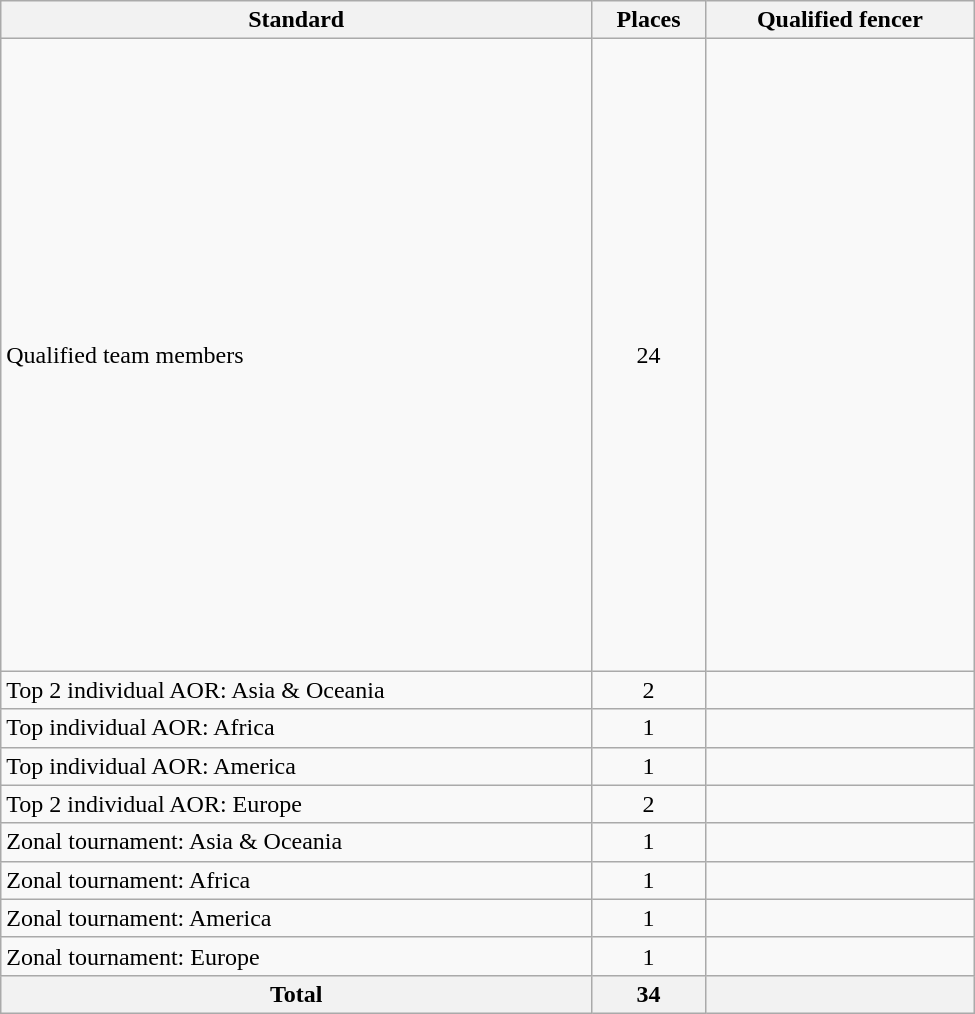<table class="wikitable" width=650>
<tr>
<th>Standard</th>
<th>Places</th>
<th>Qualified fencer</th>
</tr>
<tr>
<td>Qualified team members</td>
<td align=center>24</td>
<td><br><br><br><br><br><br><br><br><br><br><br><br><br><br><br><br><br><br><br><br><br><br><br></td>
</tr>
<tr>
<td>Top 2 individual AOR: Asia & Oceania</td>
<td align=center>2</td>
<td><br></td>
</tr>
<tr>
<td>Top individual AOR: Africa</td>
<td align=center>1</td>
<td></td>
</tr>
<tr>
<td>Top individual AOR: America</td>
<td align=center>1</td>
<td></td>
</tr>
<tr>
<td>Top 2 individual AOR: Europe</td>
<td align=center>2</td>
<td><br></td>
</tr>
<tr>
<td>Zonal tournament: Asia & Oceania</td>
<td align=center>1</td>
<td></td>
</tr>
<tr>
<td>Zonal tournament: Africa</td>
<td align=center>1</td>
<td></td>
</tr>
<tr>
<td>Zonal tournament: America</td>
<td align=center>1</td>
<td></td>
</tr>
<tr>
<td>Zonal tournament: Europe</td>
<td align=center>1</td>
<td></td>
</tr>
<tr>
<th>Total</th>
<th>34</th>
<th></th>
</tr>
</table>
